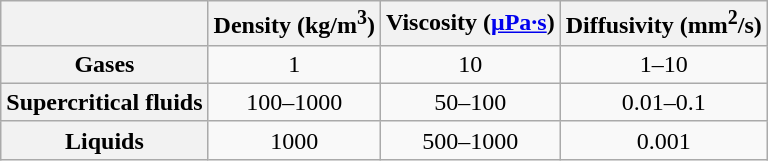<table class="wikitable" style="text-align:center">
<tr>
<th></th>
<th>Density (kg/m<sup>3</sup>)</th>
<th>Viscosity (<a href='#'>μPa·s</a>)</th>
<th>Diffusivity (mm<sup>2</sup>/s)</th>
</tr>
<tr>
<th>Gases</th>
<td>1</td>
<td>10</td>
<td>1–10</td>
</tr>
<tr>
<th>Supercritical fluids</th>
<td>100–1000</td>
<td>50–100</td>
<td>0.01–0.1</td>
</tr>
<tr>
<th>Liquids</th>
<td>1000</td>
<td>500–1000</td>
<td>0.001</td>
</tr>
</table>
